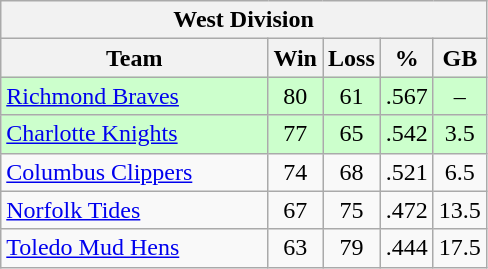<table class="wikitable">
<tr>
<th colspan="5">West Division</th>
</tr>
<tr>
<th width="55%">Team</th>
<th>Win</th>
<th>Loss</th>
<th>%</th>
<th>GB</th>
</tr>
<tr align=center bgcolor=ccffcc>
<td align=left><a href='#'>Richmond Braves</a></td>
<td>80</td>
<td>61</td>
<td>.567</td>
<td>–</td>
</tr>
<tr align=center bgcolor=ccffcc>
<td align=left><a href='#'>Charlotte Knights</a></td>
<td>77</td>
<td>65</td>
<td>.542</td>
<td>3.5</td>
</tr>
<tr align=center>
<td align=left><a href='#'>Columbus Clippers</a></td>
<td>74</td>
<td>68</td>
<td>.521</td>
<td>6.5</td>
</tr>
<tr align=center>
<td align=left><a href='#'>Norfolk Tides</a></td>
<td>67</td>
<td>75</td>
<td>.472</td>
<td>13.5</td>
</tr>
<tr align=center>
<td align=left><a href='#'>Toledo Mud Hens</a></td>
<td>63</td>
<td>79</td>
<td>.444</td>
<td>17.5</td>
</tr>
</table>
